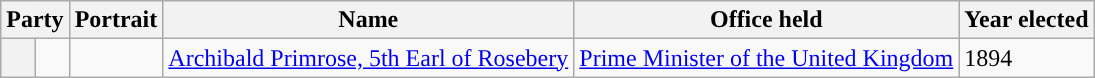<table class="wikitable sortable">
<tr>
<th colspan=2>Party</th>
<th>Portrait</th>
<th>Name</th>
<th>Office held</th>
<th>Year elected</th>
</tr>
<tr>
<th style="background-color: "></th>
<td></td>
<td></td>
<td><a href='#'>Archibald Primrose, 5th Earl of Rosebery</a></td>
<td><a href='#'>Prime Minister of the United Kingdom</a></td>
<td>1894</td>
</tr>
</table>
